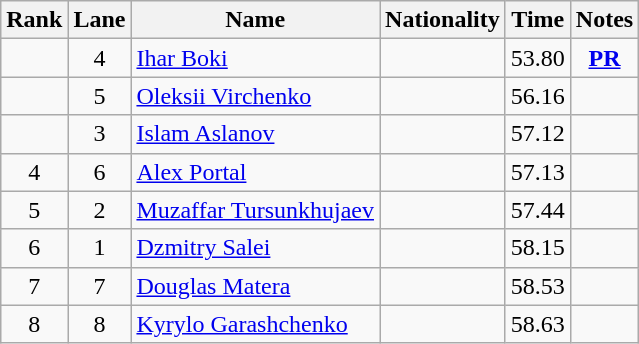<table class="wikitable sortable" style="text-align:center">
<tr>
<th>Rank</th>
<th>Lane</th>
<th>Name</th>
<th>Nationality</th>
<th>Time</th>
<th>Notes</th>
</tr>
<tr>
<td></td>
<td>4</td>
<td align=left><a href='#'>Ihar Boki</a></td>
<td align=left></td>
<td>53.80</td>
<td><strong><a href='#'>PR</a></strong></td>
</tr>
<tr>
<td></td>
<td>5</td>
<td align=left><a href='#'>Oleksii Virchenko</a></td>
<td align=left></td>
<td>56.16</td>
<td></td>
</tr>
<tr>
<td></td>
<td>3</td>
<td align=left><a href='#'>Islam Aslanov</a></td>
<td align=left></td>
<td>57.12</td>
<td></td>
</tr>
<tr>
<td>4</td>
<td>6</td>
<td align=left><a href='#'>Alex Portal</a></td>
<td align=left></td>
<td>57.13</td>
<td></td>
</tr>
<tr>
<td>5</td>
<td>2</td>
<td align=left><a href='#'>Muzaffar Tursunkhujaev</a></td>
<td align=left></td>
<td>57.44</td>
<td></td>
</tr>
<tr>
<td>6</td>
<td>1</td>
<td align=left><a href='#'>Dzmitry Salei</a></td>
<td align=left></td>
<td>58.15</td>
<td></td>
</tr>
<tr>
<td>7</td>
<td>7</td>
<td align=left><a href='#'>Douglas Matera</a></td>
<td align=left></td>
<td>58.53</td>
<td></td>
</tr>
<tr>
<td>8</td>
<td>8</td>
<td align=left><a href='#'>Kyrylo Garashchenko</a></td>
<td align=left></td>
<td>58.63</td>
<td></td>
</tr>
</table>
